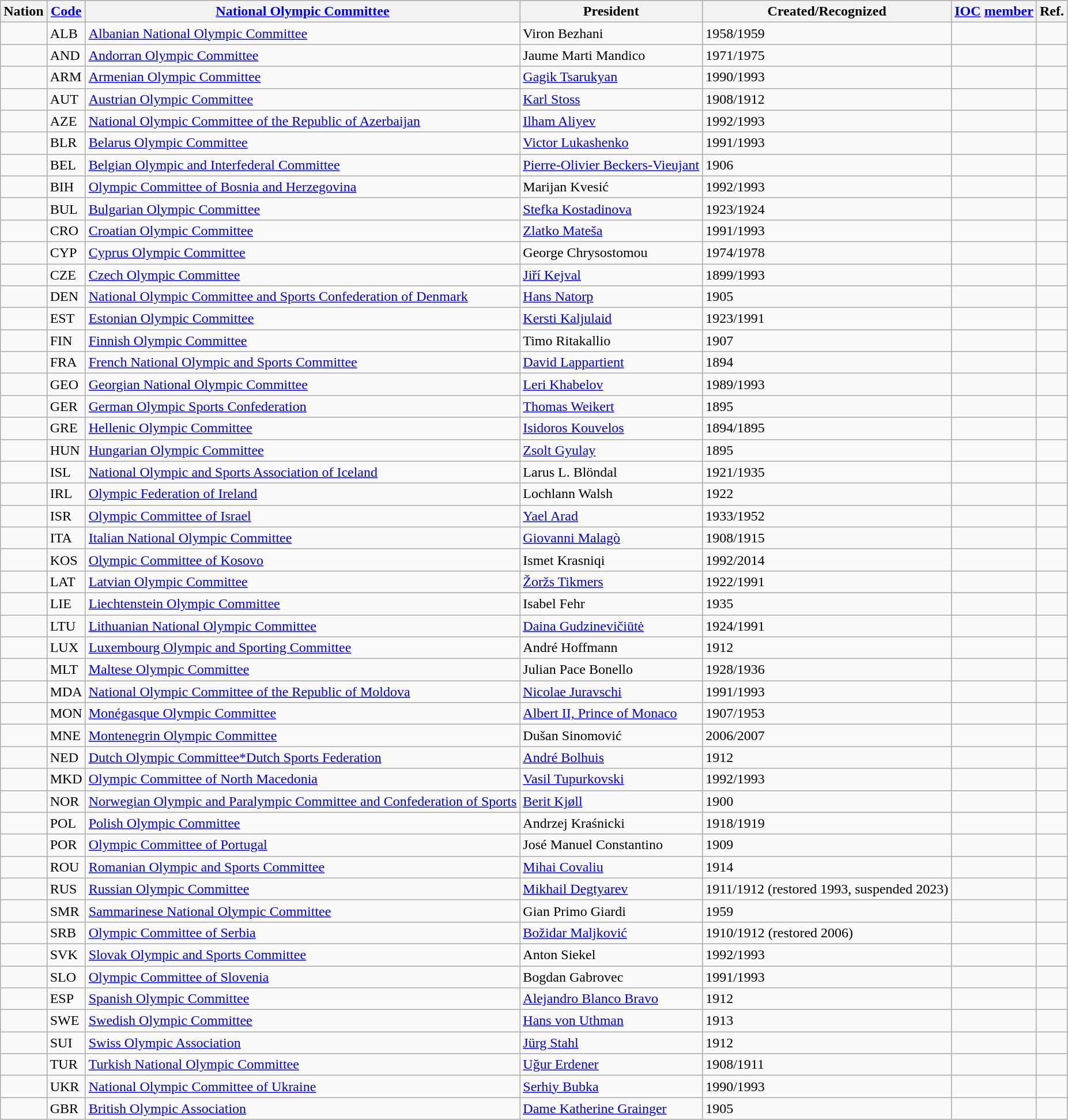<table class="wikitable sortable">
<tr>
<th>Nation</th>
<th><a href='#'>Code</a></th>
<th><a href='#'>National Olympic Committee</a></th>
<th>President</th>
<th>Created/Recognized</th>
<th><a href='#'>IOC</a> <a href='#'>member</a></th>
<th>Ref.</th>
</tr>
<tr>
<td></td>
<td>ALB</td>
<td><a href='#'>Albanian National Olympic Committee</a></td>
<td>Viron Bezhani</td>
<td>1958/1959</td>
<td></td>
<td></td>
</tr>
<tr>
<td></td>
<td>AND</td>
<td><a href='#'>Andorran Olympic Committee</a></td>
<td>Jaume Marti Mandico</td>
<td>1971/1975</td>
<td></td>
<td></td>
</tr>
<tr>
<td></td>
<td>ARM</td>
<td><a href='#'>Armenian Olympic Committee</a></td>
<td><a href='#'>Gagik Tsarukyan</a></td>
<td>1990/1993</td>
<td></td>
<td></td>
</tr>
<tr>
<td></td>
<td>AUT</td>
<td><a href='#'>Austrian Olympic Committee</a></td>
<td><a href='#'>Karl Stoss</a></td>
<td>1908/1912</td>
<td></td>
<td></td>
</tr>
<tr>
<td></td>
<td>AZE</td>
<td><a href='#'>National Olympic Committee of the Republic of Azerbaijan</a></td>
<td><a href='#'>Ilham Aliyev</a></td>
<td>1992/1993</td>
<td></td>
<td></td>
</tr>
<tr>
<td></td>
<td>BLR</td>
<td><a href='#'>Belarus Olympic Committee</a></td>
<td><a href='#'>Victor Lukashenko</a></td>
<td>1991/1993</td>
<td></td>
<td></td>
</tr>
<tr>
<td></td>
<td>BEL</td>
<td><a href='#'>Belgian Olympic and Interfederal Committee</a></td>
<td><a href='#'>Pierre-Olivier Beckers-Vieujant</a></td>
<td>1906</td>
<td></td>
<td></td>
</tr>
<tr>
<td></td>
<td>BIH</td>
<td><a href='#'>Olympic Committee of Bosnia and Herzegovina</a></td>
<td>Marijan Kvesić</td>
<td>1992/1993</td>
<td></td>
<td></td>
</tr>
<tr>
<td></td>
<td>BUL</td>
<td><a href='#'>Bulgarian Olympic Committee</a></td>
<td><a href='#'>Stefka Kostadinova</a></td>
<td>1923/1924</td>
<td></td>
<td></td>
</tr>
<tr>
<td></td>
<td>CRO</td>
<td><a href='#'>Croatian Olympic Committee</a></td>
<td><a href='#'>Zlatko Mateša</a></td>
<td>1991/1993</td>
<td></td>
<td></td>
</tr>
<tr>
<td></td>
<td>CYP</td>
<td><a href='#'>Cyprus Olympic Committee</a></td>
<td>George Chrysostomou</td>
<td>1974/1978</td>
<td></td>
<td></td>
</tr>
<tr>
<td></td>
<td>CZE</td>
<td><a href='#'>Czech Olympic Committee</a></td>
<td><a href='#'>Jiří Kejval</a></td>
<td>1899/1993</td>
<td></td>
<td></td>
</tr>
<tr>
<td></td>
<td>DEN</td>
<td><a href='#'>National Olympic Committee and Sports Confederation of Denmark</a></td>
<td><a href='#'>Hans Natorp</a></td>
<td>1905</td>
<td></td>
<td></td>
</tr>
<tr>
<td></td>
<td>EST</td>
<td><a href='#'>Estonian Olympic Committee</a></td>
<td><a href='#'>Kersti Kaljulaid</a></td>
<td>1923/1991</td>
<td></td>
<td></td>
</tr>
<tr>
<td></td>
<td>FIN</td>
<td><a href='#'>Finnish Olympic Committee</a></td>
<td>Timo Ritakallio</td>
<td>1907</td>
<td></td>
<td></td>
</tr>
<tr>
<td></td>
<td>FRA</td>
<td><a href='#'>French National Olympic and Sports Committee</a></td>
<td><a href='#'>David Lappartient</a></td>
<td>1894</td>
<td></td>
<td></td>
</tr>
<tr>
<td></td>
<td>GEO</td>
<td><a href='#'>Georgian National Olympic Committee</a></td>
<td><a href='#'>Leri Khabelov</a></td>
<td>1989/1993</td>
<td></td>
<td></td>
</tr>
<tr>
<td></td>
<td>GER</td>
<td><a href='#'>German Olympic Sports Confederation</a></td>
<td><a href='#'>Thomas Weikert</a></td>
<td>1895</td>
<td></td>
<td></td>
</tr>
<tr>
<td></td>
<td>GRE</td>
<td><a href='#'>Hellenic Olympic Committee</a></td>
<td><a href='#'>Isidoros Kouvelos</a></td>
<td>1894/1895</td>
<td></td>
<td></td>
</tr>
<tr>
<td></td>
<td>HUN</td>
<td><a href='#'>Hungarian Olympic Committee</a></td>
<td><a href='#'>Zsolt Gyulay</a></td>
<td>1895</td>
<td></td>
<td></td>
</tr>
<tr>
<td></td>
<td>ISL</td>
<td><a href='#'>National Olympic and Sports Association of Iceland</a></td>
<td>Larus L. Blöndal</td>
<td>1921/1935</td>
<td></td>
<td></td>
</tr>
<tr>
<td></td>
<td>IRL</td>
<td><a href='#'>Olympic Federation of Ireland</a></td>
<td>Lochlann Walsh</td>
<td>1922</td>
<td></td>
<td></td>
</tr>
<tr>
<td></td>
<td>ISR</td>
<td><a href='#'>Olympic Committee of Israel</a></td>
<td><a href='#'>Yael Arad</a></td>
<td>1933/1952</td>
<td></td>
<td></td>
</tr>
<tr>
<td></td>
<td>ITA</td>
<td><a href='#'>Italian National Olympic Committee</a></td>
<td><a href='#'>Giovanni Malagò</a></td>
<td>1908/1915</td>
<td></td>
<td></td>
</tr>
<tr>
<td></td>
<td>KOS</td>
<td><a href='#'>Olympic Committee of Kosovo</a></td>
<td>Ismet Krasniqi</td>
<td>1992/2014</td>
<td></td>
<td></td>
</tr>
<tr>
<td></td>
<td>LAT</td>
<td><a href='#'>Latvian Olympic Committee</a></td>
<td><a href='#'>Žoržs Tikmers</a></td>
<td>1922/1991</td>
<td></td>
<td></td>
</tr>
<tr>
<td></td>
<td>LIE</td>
<td><a href='#'>Liechtenstein Olympic Committee</a></td>
<td>Isabel Fehr</td>
<td>1935</td>
<td></td>
<td></td>
</tr>
<tr>
<td></td>
<td>LTU</td>
<td><a href='#'>Lithuanian National Olympic Committee</a></td>
<td><a href='#'>Daina Gudzinevičiūtė</a></td>
<td>1924/1991</td>
<td></td>
<td></td>
</tr>
<tr>
<td></td>
<td>LUX</td>
<td><a href='#'>Luxembourg Olympic and Sporting Committee</a></td>
<td>André Hoffmann</td>
<td>1912</td>
<td></td>
<td></td>
</tr>
<tr>
<td></td>
<td>MLT</td>
<td><a href='#'>Maltese Olympic Committee</a></td>
<td>Julian Pace Bonello</td>
<td>1928/1936</td>
<td></td>
<td></td>
</tr>
<tr>
<td></td>
<td>MDA</td>
<td><a href='#'>National Olympic Committee of the Republic of Moldova</a></td>
<td><a href='#'>Nicolae Juravschi</a></td>
<td>1991/1993</td>
<td></td>
<td></td>
</tr>
<tr>
<td></td>
<td>MON</td>
<td><a href='#'>Monégasque Olympic Committee</a></td>
<td><a href='#'>Albert II, Prince of Monaco</a></td>
<td>1907/1953</td>
<td></td>
<td></td>
</tr>
<tr>
<td></td>
<td>MNE</td>
<td><a href='#'>Montenegrin Olympic Committee</a></td>
<td>Dušan Sinomović</td>
<td>2006/2007</td>
<td></td>
<td></td>
</tr>
<tr>
<td></td>
<td>NED</td>
<td><a href='#'>Dutch Olympic Committee*Dutch Sports Federation</a></td>
<td><a href='#'>André Bolhuis</a></td>
<td>1912</td>
<td></td>
<td></td>
</tr>
<tr>
<td></td>
<td>MKD</td>
<td><a href='#'>Olympic Committee of North Macedonia</a></td>
<td><a href='#'>Vasil Tupurkovski</a></td>
<td>1992/1993</td>
<td></td>
<td></td>
</tr>
<tr>
<td></td>
<td>NOR</td>
<td><a href='#'>Norwegian Olympic and Paralympic Committee and Confederation of Sports</a></td>
<td><a href='#'>Berit Kjøll</a></td>
<td>1900</td>
<td></td>
<td></td>
</tr>
<tr>
<td></td>
<td>POL</td>
<td><a href='#'>Polish Olympic Committee</a></td>
<td>Andrzej Kraśnicki</td>
<td>1918/1919</td>
<td></td>
<td></td>
</tr>
<tr>
<td></td>
<td>POR</td>
<td><a href='#'>Olympic Committee of Portugal</a></td>
<td>José Manuel Constantino</td>
<td>1909</td>
<td></td>
<td></td>
</tr>
<tr>
<td></td>
<td>ROU</td>
<td><a href='#'>Romanian Olympic and Sports Committee</a></td>
<td><a href='#'>Mihai Covaliu</a></td>
<td>1914</td>
<td></td>
<td></td>
</tr>
<tr>
<td></td>
<td>RUS</td>
<td><a href='#'>Russian Olympic Committee</a></td>
<td><a href='#'>Mikhail Degtyarev</a></td>
<td>1911/1912 (restored 1993, suspended 2023)</td>
<td></td>
<td></td>
</tr>
<tr>
<td></td>
<td>SMR</td>
<td><a href='#'>Sammarinese National Olympic Committee</a></td>
<td>Gian Primo Giardi</td>
<td>1959</td>
<td></td>
<td></td>
</tr>
<tr>
<td></td>
<td>SRB</td>
<td><a href='#'>Olympic Committee of Serbia</a></td>
<td><a href='#'>Božidar Maljković</a></td>
<td>1910/1912 (restored 2006)</td>
<td></td>
<td></td>
</tr>
<tr>
<td></td>
<td>SVK</td>
<td><a href='#'>Slovak Olympic and Sports Committee</a></td>
<td>Anton Siekel</td>
<td>1992/1993</td>
<td></td>
<td></td>
</tr>
<tr>
<td></td>
<td>SLO</td>
<td><a href='#'>Olympic Committee of Slovenia</a></td>
<td>Bogdan Gabrovec</td>
<td>1991/1993</td>
<td></td>
<td></td>
</tr>
<tr>
<td></td>
<td>ESP</td>
<td><a href='#'>Spanish Olympic Committee</a></td>
<td><a href='#'>Alejandro Blanco Bravo</a></td>
<td>1912</td>
<td></td>
<td></td>
</tr>
<tr>
<td></td>
<td>SWE</td>
<td><a href='#'>Swedish Olympic Committee</a></td>
<td><a href='#'>Hans von Uthman</a></td>
<td>1913</td>
<td></td>
<td></td>
</tr>
<tr>
<td></td>
<td>SUI</td>
<td><a href='#'>Swiss Olympic Association</a></td>
<td><a href='#'>Jürg Stahl</a></td>
<td>1912</td>
<td></td>
<td></td>
</tr>
<tr>
<td></td>
<td>TUR</td>
<td><a href='#'>Turkish National Olympic Committee</a></td>
<td><a href='#'>Uğur Erdener</a></td>
<td>1908/1911</td>
<td></td>
<td></td>
</tr>
<tr>
<td></td>
<td>UKR</td>
<td><a href='#'>National Olympic Committee of Ukraine</a></td>
<td><a href='#'>Serhiy Bubka</a></td>
<td>1990/1993</td>
<td></td>
<td></td>
</tr>
<tr>
<td></td>
<td>GBR</td>
<td><a href='#'>British Olympic Association</a></td>
<td><a href='#'>Dame Katherine Grainger</a></td>
<td>1905</td>
<td></td>
<td></td>
</tr>
</table>
